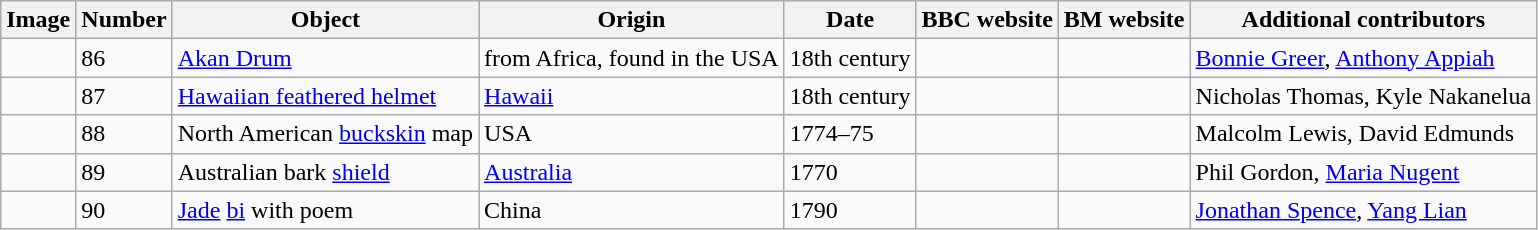<table class="wikitable">
<tr>
<th>Image</th>
<th>Number</th>
<th>Object</th>
<th>Origin</th>
<th>Date</th>
<th>BBC website</th>
<th>BM website</th>
<th>Additional contributors</th>
</tr>
<tr>
<td></td>
<td>86</td>
<td><a href='#'>Akan Drum</a></td>
<td>from Africa, found in the USA</td>
<td>18th century</td>
<td></td>
<td></td>
<td><a href='#'>Bonnie Greer</a>, <a href='#'>Anthony Appiah</a></td>
</tr>
<tr>
<td></td>
<td>87</td>
<td><a href='#'>Hawaiian feathered helmet</a></td>
<td><a href='#'>Hawaii</a></td>
<td>18th century</td>
<td></td>
<td></td>
<td>Nicholas Thomas, Kyle Nakanelua</td>
</tr>
<tr>
<td></td>
<td>88</td>
<td>North American <a href='#'>buckskin</a> map</td>
<td>USA</td>
<td>1774–75</td>
<td></td>
<td></td>
<td>Malcolm Lewis, David Edmunds</td>
</tr>
<tr>
<td></td>
<td>89</td>
<td>Australian bark <a href='#'>shield</a></td>
<td><a href='#'>Australia</a></td>
<td>1770</td>
<td></td>
<td></td>
<td>Phil Gordon, <a href='#'>Maria Nugent</a></td>
</tr>
<tr>
<td></td>
<td>90</td>
<td><a href='#'>Jade</a> <a href='#'>bi</a> with poem</td>
<td>China</td>
<td>1790</td>
<td></td>
<td></td>
<td><a href='#'>Jonathan Spence</a>, <a href='#'>Yang Lian</a></td>
</tr>
</table>
